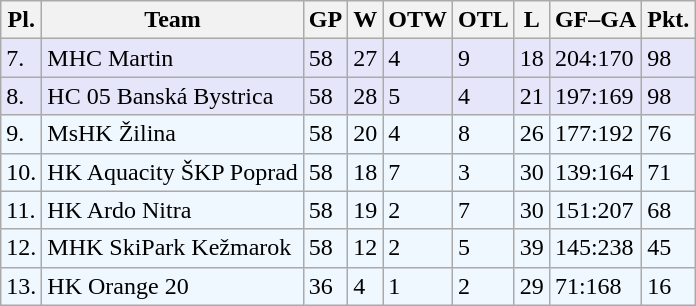<table class="wikitable">
<tr>
<th>Pl.</th>
<th>Team</th>
<th>GP</th>
<th>W</th>
<th>OTW</th>
<th>OTL</th>
<th>L</th>
<th>GF–GA</th>
<th>Pkt.</th>
</tr>
<tr bgcolor="#e6e6fa">
<td>7.</td>
<td>MHC Martin</td>
<td>58</td>
<td>27</td>
<td>4</td>
<td>9</td>
<td>18</td>
<td>204:170</td>
<td>98</td>
</tr>
<tr bgcolor="#e6e6fa">
<td>8.</td>
<td>HC 05 Banská Bystrica</td>
<td>58</td>
<td>28</td>
<td>5</td>
<td>4</td>
<td>21</td>
<td>197:169</td>
<td>98</td>
</tr>
<tr bgcolor="#f0f8ff">
<td>9.</td>
<td>MsHK Žilina</td>
<td>58</td>
<td>20</td>
<td>4</td>
<td>8</td>
<td>26</td>
<td>177:192</td>
<td>76</td>
</tr>
<tr bgcolor="#f0f8ff">
<td>10.</td>
<td>HK Aquacity ŠKP Poprad</td>
<td>58</td>
<td>18</td>
<td>7</td>
<td>3</td>
<td>30</td>
<td>139:164</td>
<td>71</td>
</tr>
<tr bgcolor="#f0f8ff">
<td>11.</td>
<td>HK Ardo Nitra</td>
<td>58</td>
<td>19</td>
<td>2</td>
<td>7</td>
<td>30</td>
<td>151:207</td>
<td>68</td>
</tr>
<tr bgcolor="#f0f8ff">
<td>12.</td>
<td>MHK SkiPark Kežmarok</td>
<td>58</td>
<td>12</td>
<td>2</td>
<td>5</td>
<td>39</td>
<td>145:238</td>
<td>45</td>
</tr>
<tr bgcolor="#f0f8ff">
<td>13.</td>
<td>HK Orange 20</td>
<td>36</td>
<td>4</td>
<td>1</td>
<td>2</td>
<td>29</td>
<td>71:168</td>
<td>16</td>
</tr>
</table>
